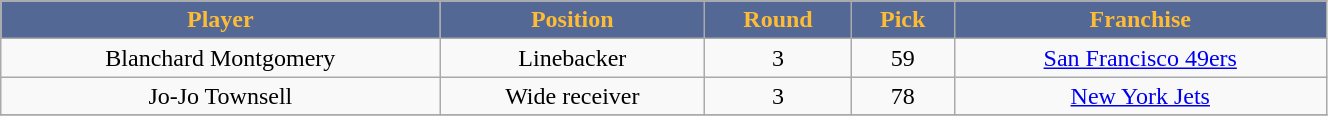<table class="wikitable" width="70%">
<tr align="center"  style=" background:#536895; color:#FEBB36;">
<td><strong>Player</strong></td>
<td><strong>Position</strong></td>
<td><strong>Round</strong></td>
<td><strong>Pick</strong></td>
<td><strong>Franchise</strong></td>
</tr>
<tr align="center" bgcolor="">
<td>Blanchard Montgomery</td>
<td>Linebacker</td>
<td>3</td>
<td>59</td>
<td><a href='#'>San Francisco 49ers</a></td>
</tr>
<tr align="center" bgcolor="">
<td>Jo-Jo Townsell</td>
<td>Wide receiver</td>
<td>3</td>
<td>78</td>
<td><a href='#'>New York Jets</a></td>
</tr>
<tr align="center" bgcolor="">
</tr>
</table>
